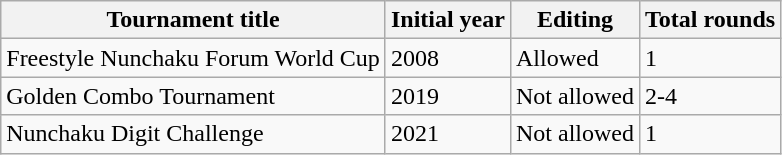<table class="wikitable">
<tr>
<th>Tournament title</th>
<th>Initial year</th>
<th>Editing</th>
<th>Total rounds</th>
</tr>
<tr>
<td>Freestyle Nunchaku Forum World Cup</td>
<td>2008</td>
<td>Allowed</td>
<td>1</td>
</tr>
<tr>
<td>Golden Combo Tournament</td>
<td>2019</td>
<td>Not allowed</td>
<td>2-4</td>
</tr>
<tr>
<td>Nunchaku Digit Challenge</td>
<td>2021</td>
<td>Not allowed</td>
<td>1</td>
</tr>
</table>
